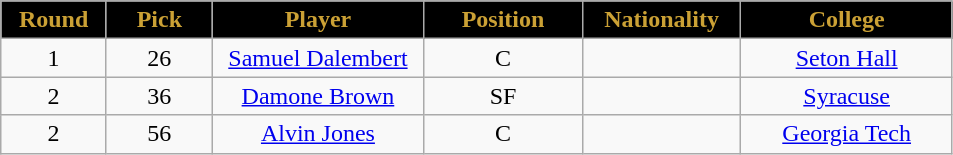<table class="wikitable sortable sortable">
<tr>
<th style="background:#000; color:#CBA135; width:10%;">Round</th>
<th style="background:#000; color:#CBA135; width:10%;">Pick</th>
<th style="background:#000; color:#CBA135; width:20%;">Player</th>
<th style="background:#000; color:#CBA135; width:15%;">Position</th>
<th style="background:#000; color:#CBA135; width:15%;">Nationality</th>
<th style="background:#000; color:#CBA135; width:20%;">College</th>
</tr>
<tr style="text-align: center">
<td>1</td>
<td>26</td>
<td><a href='#'>Samuel Dalembert</a></td>
<td>C</td>
<td></td>
<td><a href='#'>Seton Hall</a></td>
</tr>
<tr style="text-align: center">
<td>2</td>
<td>36</td>
<td><a href='#'>Damone Brown</a></td>
<td>SF</td>
<td></td>
<td><a href='#'>Syracuse</a></td>
</tr>
<tr style="text-align: center">
<td>2</td>
<td>56</td>
<td><a href='#'>Alvin Jones</a></td>
<td>C</td>
<td></td>
<td><a href='#'>Georgia Tech</a></td>
</tr>
</table>
